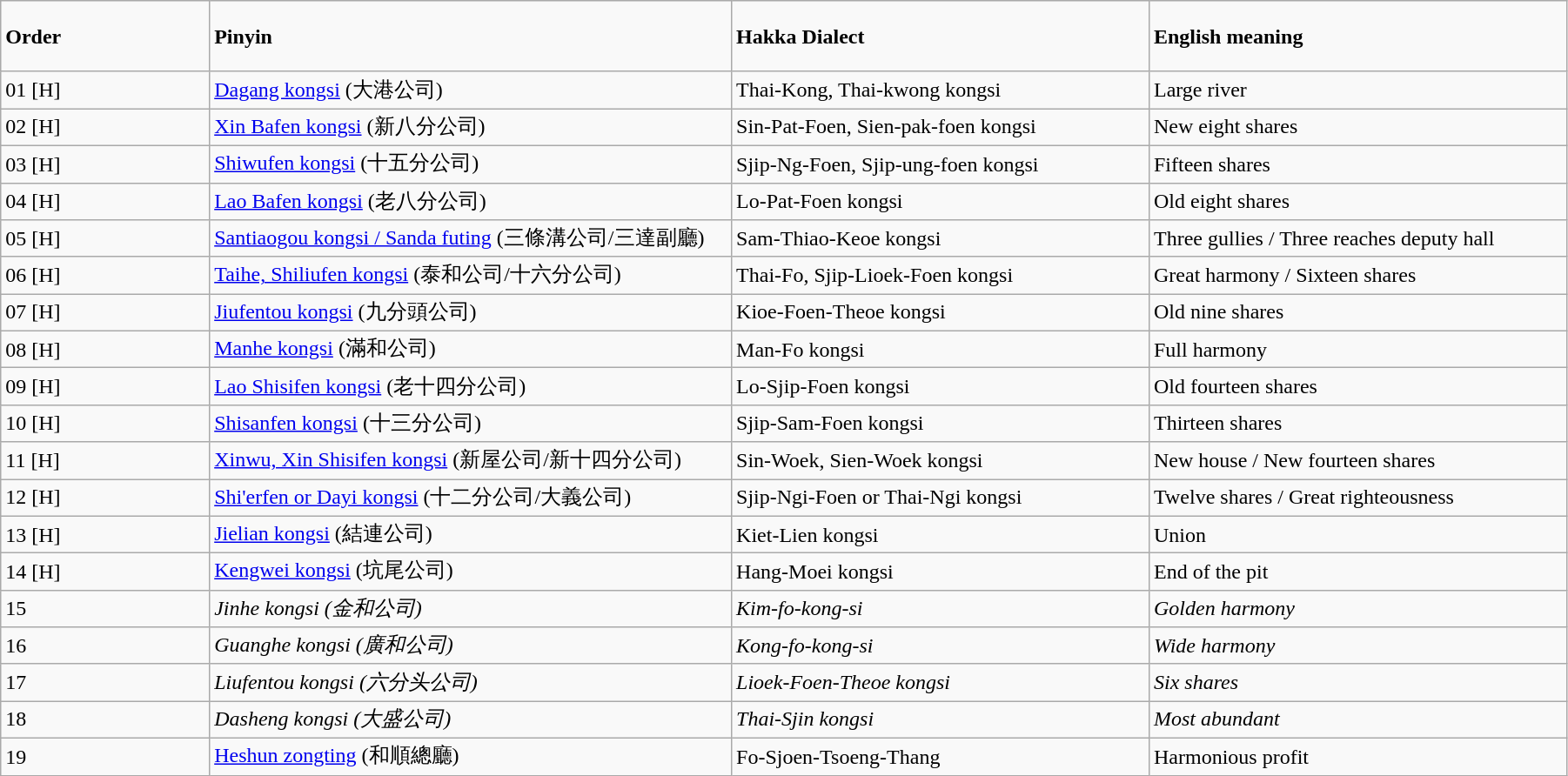<table class="wikitable" width="95%">
<tr>
<td align="centre" height="47" width="10%"><span><strong>Order</strong></span></td>
<td align="centre" height="47" width="25%"><strong>Pinyin</strong></td>
<td align="centre" height="47" width="20%"><strong>Hakka Dialect</strong></td>
<td align="centre" height="47" width="20%"><span><strong>English meaning</strong></span></td>
</tr>
<tr>
<td>01 [H]</td>
<td><a href='#'>Dagang kongsi</a> (大港公司)</td>
<td>Thai-Kong, Thai-kwong kongsi</td>
<td align="centre">Large river</td>
</tr>
<tr>
<td>02 [H]</td>
<td><a href='#'>Xin Bafen kongsi</a> (新八分公司)</td>
<td>Sin-Pat-Foen, Sien-pak-foen kongsi</td>
<td>New eight shares</td>
</tr>
<tr>
<td>03 [H]</td>
<td><a href='#'>Shiwufen kongsi</a> (十五分公司)</td>
<td>Sjip-Ng-Foen, Sjip-ung-foen kongsi</td>
<td>Fifteen shares</td>
</tr>
<tr>
<td>04 [H]</td>
<td><a href='#'>Lao Bafen kongsi</a> (老八分公司)</td>
<td>Lo-Pat-Foen kongsi</td>
<td>Old eight shares</td>
</tr>
<tr>
<td>05 [H]</td>
<td><a href='#'>Santiaogou kongsi / Sanda futing</a> (三條溝公司/三達副廳)</td>
<td>Sam-Thiao-Keoe kongsi</td>
<td>Three gullies / Three reaches deputy hall</td>
</tr>
<tr>
<td>06 [H]</td>
<td><a href='#'>Taihe, Shiliufen kongsi</a> (泰和公司/十六分公司)</td>
<td>Thai-Fo, Sjip-Lioek-Foen kongsi</td>
<td>Great harmony / Sixteen shares</td>
</tr>
<tr>
<td>07 [H]</td>
<td><a href='#'>Jiufentou kongsi</a> (九分頭公司)</td>
<td>Kioe-Foen-Theoe kongsi</td>
<td>Old nine shares</td>
</tr>
<tr>
<td>08 [H]</td>
<td><a href='#'>Manhe kongsi</a> (滿和公司)</td>
<td>Man-Fo kongsi</td>
<td>Full harmony</td>
</tr>
<tr>
<td>09 [H]</td>
<td><a href='#'>Lao Shisifen kongsi</a> (老十四分公司)</td>
<td>Lo-Sjip-Foen kongsi</td>
<td>Old fourteen shares</td>
</tr>
<tr>
<td>10 [H]</td>
<td><a href='#'>Shisanfen kongsi</a> (十三分公司)</td>
<td>Sjip-Sam-Foen kongsi</td>
<td>Thirteen shares</td>
</tr>
<tr>
<td>11 [H]</td>
<td><a href='#'>Xinwu, Xin Shisifen kongsi</a> (新屋公司/新十四分公司)</td>
<td>Sin-Woek, Sien-Woek kongsi</td>
<td>New house / New fourteen shares</td>
</tr>
<tr>
<td>12 [H]</td>
<td><a href='#'>Shi'erfen or Dayi kongsi</a> (十二分公司/大義公司)</td>
<td>Sjip-Ngi-Foen or Thai-Ngi kongsi</td>
<td>Twelve shares / Great righteousness</td>
</tr>
<tr>
<td>13 [H]</td>
<td><a href='#'>Jielian kongsi</a> (結連公司)</td>
<td>Kiet-Lien kongsi</td>
<td>Union</td>
</tr>
<tr>
<td>14 [H]</td>
<td><a href='#'>Kengwei kongsi</a> (坑尾公司)</td>
<td>Hang-Moei kongsi</td>
<td>End of the pit</td>
</tr>
<tr>
<td>15</td>
<td><em>Jinhe kongsi (金和公司)</em></td>
<td><em>Kim-fo-kong-si</em></td>
<td><em>Golden harmony</em></td>
</tr>
<tr>
<td>16</td>
<td><em>Guanghe kongsi (廣和公司)</em></td>
<td><em>Kong-fo-kong-si</em></td>
<td><em>Wide harmony</em></td>
</tr>
<tr>
<td>17</td>
<td><em>Liufentou kongsi (六分头公司)</em></td>
<td><em>Lioek-Foen-Theoe kongsi</em></td>
<td><em>Six shares</em></td>
</tr>
<tr>
<td>18</td>
<td><em>Dasheng kongsi (大盛公司)</em></td>
<td><em>Thai-Sjin kongsi</em></td>
<td><em>Most abundant</em></td>
</tr>
<tr>
<td>19</td>
<td><a href='#'>Heshun zongting</a> (和順總廳)</td>
<td>Fo-Sjoen-Tsoeng-Thang</td>
<td>Harmonious profit</td>
</tr>
</table>
